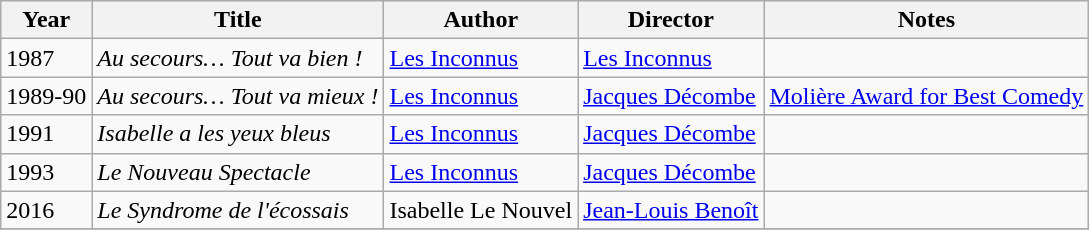<table class="wikitable">
<tr>
<th>Year</th>
<th>Title</th>
<th>Author</th>
<th>Director</th>
<th>Notes</th>
</tr>
<tr>
<td>1987</td>
<td><em>Au secours… Tout va bien !</em></td>
<td><a href='#'>Les Inconnus</a></td>
<td><a href='#'>Les Inconnus</a></td>
<td></td>
</tr>
<tr>
<td>1989-90</td>
<td><em>Au secours… Tout va mieux !</em></td>
<td><a href='#'>Les Inconnus</a></td>
<td><a href='#'>Jacques Décombe</a></td>
<td><a href='#'>Molière Award for Best Comedy</a></td>
</tr>
<tr>
<td>1991</td>
<td><em>Isabelle a les yeux bleus</em></td>
<td><a href='#'>Les Inconnus</a></td>
<td><a href='#'>Jacques Décombe</a></td>
<td></td>
</tr>
<tr>
<td>1993</td>
<td><em>Le Nouveau Spectacle</em></td>
<td><a href='#'>Les Inconnus</a></td>
<td><a href='#'>Jacques Décombe</a></td>
<td></td>
</tr>
<tr>
<td>2016</td>
<td><em>Le Syndrome de l'écossais</em></td>
<td>Isabelle Le Nouvel</td>
<td><a href='#'>Jean-Louis Benoît</a></td>
<td></td>
</tr>
<tr>
</tr>
</table>
